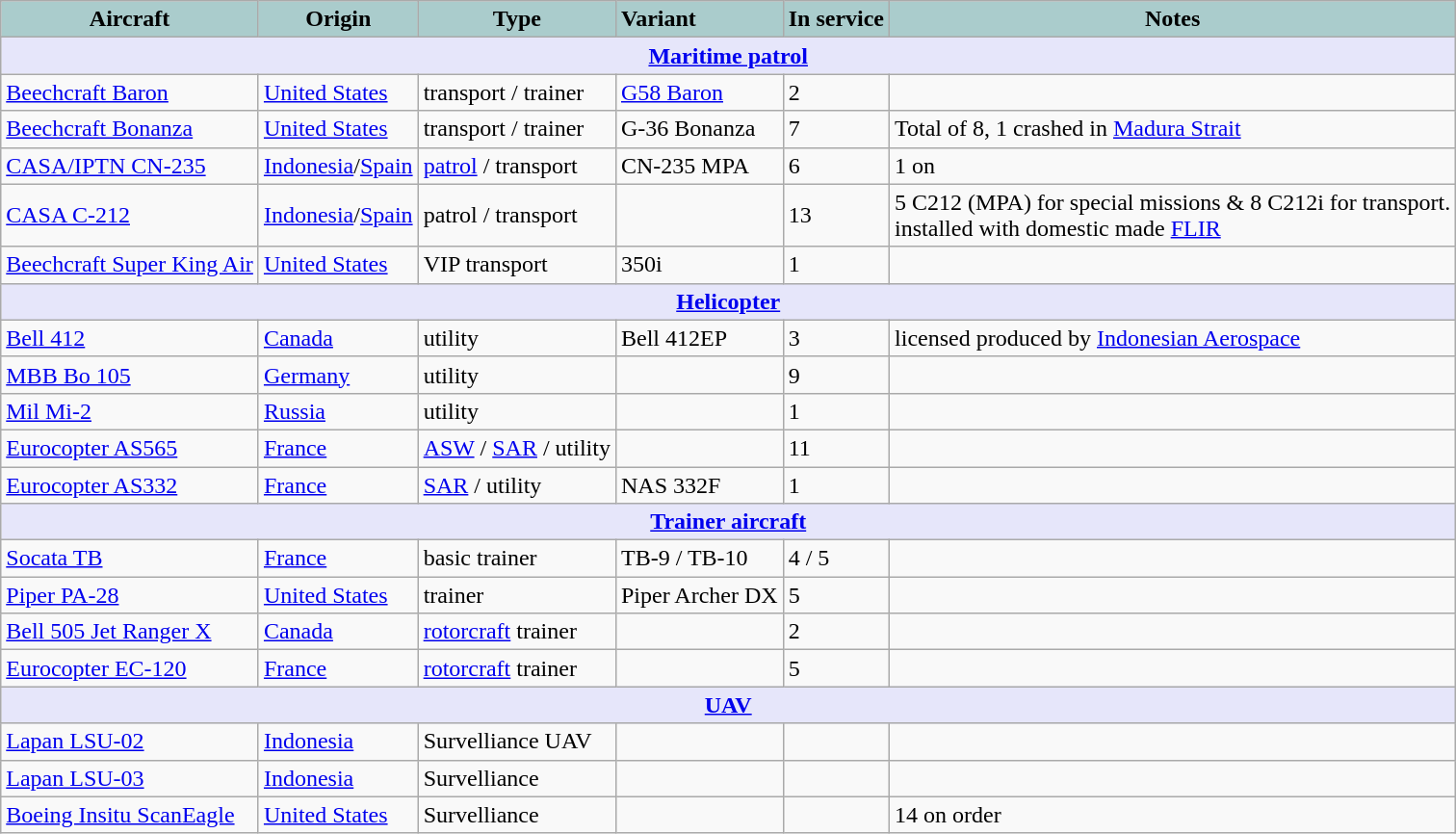<table class="wikitable">
<tr>
<th style="text-align:center; background:#acc;">Aircraft</th>
<th style="text-align: center; background:#acc;">Origin</th>
<th style="text-align:l center; background:#acc;">Type</th>
<th style="text-align:left; background:#acc;">Variant</th>
<th style="text-align:center; background:#acc;">In service</th>
<th style="text-align: center; background:#acc;">Notes</th>
</tr>
<tr>
<th style="align: center; background: lavender;" colspan="6"><a href='#'>Maritime patrol</a></th>
</tr>
<tr>
<td><a href='#'>Beechcraft Baron</a></td>
<td><a href='#'>United States</a></td>
<td>transport / trainer</td>
<td><a href='#'>G58 Baron</a></td>
<td>2</td>
<td></td>
</tr>
<tr>
<td><a href='#'>Beechcraft Bonanza</a></td>
<td><a href='#'>United States</a></td>
<td>transport / trainer</td>
<td>G-36 Bonanza</td>
<td>7</td>
<td>Total of 8, 1 crashed in <a href='#'>Madura Strait</a></td>
</tr>
<tr>
<td><a href='#'>CASA/IPTN CN-235</a></td>
<td><a href='#'>Indonesia</a>/<a href='#'>Spain</a></td>
<td><a href='#'>patrol</a> / transport</td>
<td>CN-235 MPA</td>
<td>6</td>
<td>1 on </td>
</tr>
<tr>
<td><a href='#'>CASA C-212</a></td>
<td><a href='#'>Indonesia</a>/<a href='#'>Spain</a></td>
<td>patrol / transport</td>
<td></td>
<td>13</td>
<td>5 C212 (MPA) for special missions & 8 C212i for transport.<br>installed with domestic made <a href='#'>FLIR</a></td>
</tr>
<tr>
<td><a href='#'>Beechcraft Super King Air</a></td>
<td><a href='#'>United States</a></td>
<td>VIP transport</td>
<td>350i</td>
<td>1</td>
<td></td>
</tr>
<tr>
<th style="align: center; background: lavender;" colspan="6"><a href='#'>Helicopter</a></th>
</tr>
<tr>
<td><a href='#'>Bell 412</a></td>
<td><a href='#'>Canada</a></td>
<td>utility</td>
<td>Bell 412EP</td>
<td>3</td>
<td>licensed produced by <a href='#'>Indonesian Aerospace</a></td>
</tr>
<tr>
<td><a href='#'>MBB Bo 105</a></td>
<td><a href='#'>Germany</a></td>
<td>utility</td>
<td></td>
<td>9</td>
<td></td>
</tr>
<tr>
<td><a href='#'>Mil Mi-2</a></td>
<td><a href='#'>Russia</a></td>
<td>utility</td>
<td></td>
<td>1</td>
<td></td>
</tr>
<tr>
<td><a href='#'>Eurocopter AS565</a></td>
<td><a href='#'>France</a></td>
<td><a href='#'>ASW</a> / <a href='#'>SAR</a> / utility</td>
<td></td>
<td>11</td>
<td></td>
</tr>
<tr>
<td><a href='#'>Eurocopter AS332</a></td>
<td><a href='#'>France</a></td>
<td><a href='#'>SAR</a> / utility</td>
<td>NAS 332F</td>
<td>1</td>
<td></td>
</tr>
<tr>
<th style="align: center; background: lavender;" colspan="6"><a href='#'>Trainer aircraft</a></th>
</tr>
<tr>
<td><a href='#'>Socata TB</a></td>
<td><a href='#'>France</a></td>
<td>basic trainer</td>
<td>TB-9 / TB-10</td>
<td>4 / 5</td>
<td></td>
</tr>
<tr>
<td><a href='#'>Piper PA-28</a></td>
<td><a href='#'>United States</a></td>
<td>trainer</td>
<td>Piper Archer DX</td>
<td>5</td>
<td></td>
</tr>
<tr>
<td><a href='#'>Bell 505 Jet Ranger X</a></td>
<td><a href='#'>Canada</a></td>
<td><a href='#'>rotorcraft</a> trainer</td>
<td></td>
<td>2</td>
<td></td>
</tr>
<tr>
<td><a href='#'>Eurocopter EC-120</a></td>
<td><a href='#'>France</a></td>
<td><a href='#'>rotorcraft</a> trainer</td>
<td></td>
<td>5</td>
<td></td>
</tr>
<tr>
<th style="align: center; background: lavender;" colspan="8"><a href='#'>UAV</a></th>
</tr>
<tr>
<td><a href='#'>Lapan LSU-02</a></td>
<td><a href='#'>Indonesia</a></td>
<td>Survelliance UAV</td>
<td></td>
<td></td>
<td></td>
</tr>
<tr>
<td><a href='#'>Lapan LSU-03</a></td>
<td><a href='#'>Indonesia</a></td>
<td>Survelliance</td>
<td></td>
<td></td>
<td></td>
</tr>
<tr>
<td><a href='#'>Boeing Insitu ScanEagle</a></td>
<td><a href='#'>United States</a></td>
<td>Survelliance</td>
<td></td>
<td></td>
<td>14 on order</td>
</tr>
</table>
